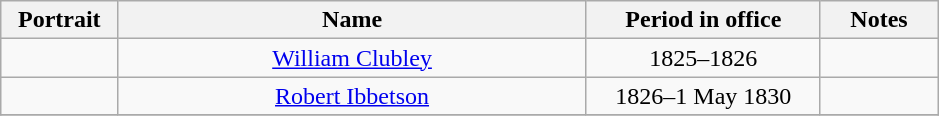<table class="wikitable" style="text-align:center">
<tr>
<th width=10%>Portrait</th>
<th width=40%>Name</th>
<th width = 20%>Period in office</th>
<th width = 10%>Notes</th>
</tr>
<tr>
<td></td>
<td><a href='#'>William Clubley</a></td>
<td>1825–1826</td>
<td></td>
</tr>
<tr>
<td></td>
<td><a href='#'>Robert Ibbetson</a></td>
<td>1826–1 May 1830</td>
<td></td>
</tr>
<tr>
</tr>
</table>
